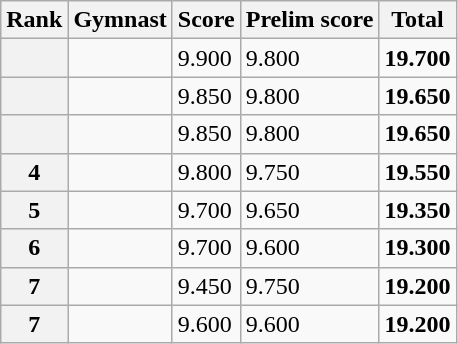<table class="wikitable sortable">
<tr>
<th scope="col">Rank</th>
<th scope="col">Gymnast</th>
<th scope="col">Score</th>
<th scope="col">Prelim score</th>
<th scope="col">Total</th>
</tr>
<tr>
<th scope="row"></th>
<td></td>
<td>9.900</td>
<td>9.800</td>
<td><strong>19.700</strong></td>
</tr>
<tr>
<th scope="row"></th>
<td></td>
<td>9.850</td>
<td>9.800</td>
<td><strong>19.650</strong></td>
</tr>
<tr>
<th scope="row"></th>
<td></td>
<td>9.850</td>
<td>9.800</td>
<td><strong>19.650</strong></td>
</tr>
<tr>
<th scope="row">4</th>
<td></td>
<td>9.800</td>
<td>9.750</td>
<td><strong>19.550</strong></td>
</tr>
<tr>
<th scope="row">5</th>
<td></td>
<td>9.700</td>
<td>9.650</td>
<td><strong>19.350</strong></td>
</tr>
<tr>
<th scope="row">6</th>
<td></td>
<td>9.700</td>
<td>9.600</td>
<td><strong>19.300</strong></td>
</tr>
<tr>
<th scope="row">7</th>
<td></td>
<td>9.450</td>
<td>9.750</td>
<td><strong>19.200</strong></td>
</tr>
<tr>
<th scope="row">7</th>
<td></td>
<td>9.600</td>
<td>9.600</td>
<td><strong>19.200</strong></td>
</tr>
</table>
